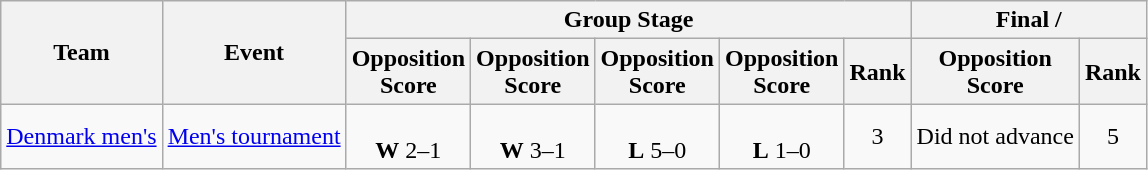<table class=wikitable style=text-align:center>
<tr>
<th rowspan=2>Team</th>
<th rowspan=2>Event</th>
<th colspan=5>Group Stage</th>
<th colspan=2>Final / </th>
</tr>
<tr>
<th>Opposition<br>Score</th>
<th>Opposition<br>Score</th>
<th>Opposition<br>Score</th>
<th>Opposition<br>Score</th>
<th>Rank</th>
<th>Opposition<br>Score</th>
<th>Rank</th>
</tr>
<tr>
<td align=left><a href='#'>Denmark men's</a></td>
<td align=left><a href='#'>Men's tournament</a></td>
<td><br><strong>W</strong> 2–1</td>
<td><br><strong>W</strong> 3–1</td>
<td><br><strong>L</strong> 5–0</td>
<td><br><strong>L</strong> 1–0</td>
<td>3</td>
<td>Did not advance</td>
<td>5</td>
</tr>
</table>
